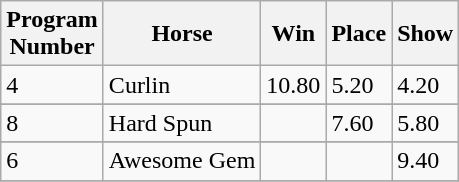<table class="wikitable">
<tr>
<th>Program<br>Number</th>
<th>Horse</th>
<th>Win</th>
<th>Place</th>
<th>Show</th>
</tr>
<tr>
<td>4</td>
<td>Curlin</td>
<td>10.80</td>
<td>5.20</td>
<td>4.20</td>
</tr>
<tr>
</tr>
<tr>
<td>8</td>
<td>Hard Spun</td>
<td></td>
<td>7.60</td>
<td>5.80</td>
</tr>
<tr>
</tr>
<tr>
<td>6</td>
<td>Awesome Gem</td>
<td></td>
<td></td>
<td>9.40</td>
</tr>
<tr>
</tr>
</table>
